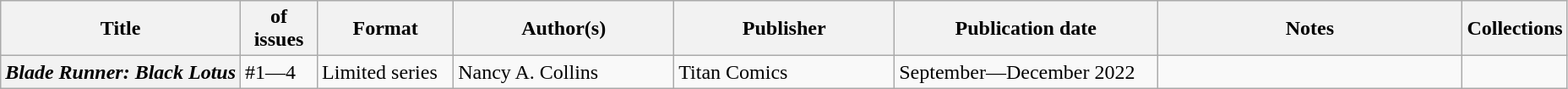<table class="wikitable">
<tr>
<th>Title</th>
<th style="width:40pt"> of issues</th>
<th style="width:75pt">Format</th>
<th style="width:125pt">Author(s)</th>
<th style="width:125pt">Publisher</th>
<th style="width:150pt">Publication date</th>
<th style="width:175pt">Notes</th>
<th>Collections</th>
</tr>
<tr>
<th><em>Blade Runner: Black Lotus</em></th>
<td>#1—4</td>
<td>Limited series</td>
<td>Nancy A. Collins</td>
<td>Titan Comics</td>
<td>September—December 2022</td>
<td></td>
<td></td>
</tr>
</table>
